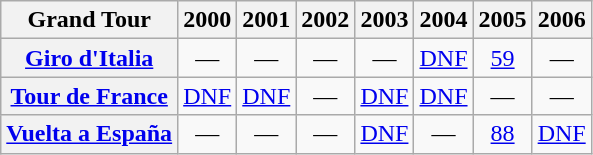<table class="wikitable plainrowheaders">
<tr>
<th>Grand Tour</th>
<th scope="col">2000</th>
<th scope="col">2001</th>
<th scope="col">2002</th>
<th scope="col">2003</th>
<th scope="col">2004</th>
<th scope="col">2005</th>
<th scope="col">2006</th>
</tr>
<tr style="text-align:center;">
<th scope="row"> <a href='#'>Giro d'Italia</a></th>
<td>—</td>
<td>—</td>
<td>—</td>
<td>—</td>
<td style="text-align:center;"><a href='#'>DNF</a></td>
<td style="text-align:center;"><a href='#'>59</a></td>
<td>—</td>
</tr>
<tr style="text-align:center;">
<th scope="row"> <a href='#'>Tour de France</a></th>
<td style="text-align:center;"><a href='#'>DNF</a></td>
<td style="text-align:center;"><a href='#'>DNF</a></td>
<td>—</td>
<td style="text-align:center;"><a href='#'>DNF</a></td>
<td style="text-align:center;"><a href='#'>DNF</a></td>
<td>—</td>
<td>—</td>
</tr>
<tr style="text-align:center;">
<th scope="row"> <a href='#'>Vuelta a España</a></th>
<td>—</td>
<td>—</td>
<td>—</td>
<td style="text-align:center;"><a href='#'>DNF</a></td>
<td>—</td>
<td style="text-align:center;"><a href='#'>88</a></td>
<td style="text-align:center;"><a href='#'>DNF</a></td>
</tr>
</table>
